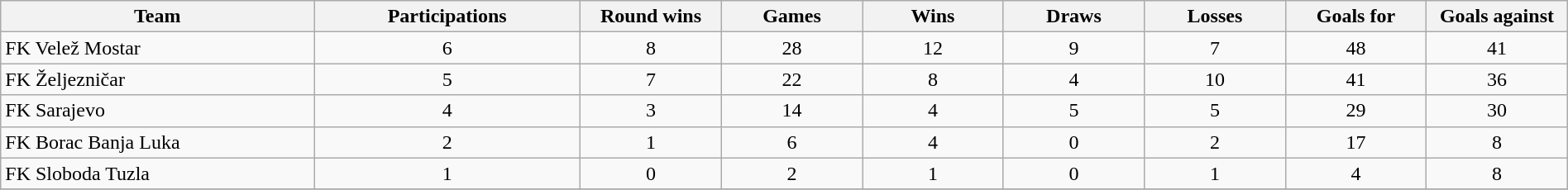<table class="wikitable sortable" style="width:100%; text-align:center">
<tr>
<th style="width:20%">Team</th>
<th style="width:17%">Participations</th>
<th style="width:9%">Round wins</th>
<th style="width:9%">Games</th>
<th style="width:9%">Wins</th>
<th style="width:9%">Draws</th>
<th style="width:9%">Losses</th>
<th style="width:9%">Goals for</th>
<th style="width:9%">Goals against</th>
</tr>
<tr>
<td style="text-align:left">FK Velež Mostar</td>
<td>6</td>
<td>8</td>
<td>28</td>
<td>12</td>
<td>9</td>
<td>7</td>
<td>48</td>
<td>41</td>
</tr>
<tr>
<td style="text-align:left">FK Željezničar</td>
<td>5</td>
<td>7</td>
<td>22</td>
<td>8</td>
<td>4</td>
<td>10</td>
<td>41</td>
<td>36</td>
</tr>
<tr>
<td style="text-align:left">FK Sarajevo</td>
<td>4</td>
<td>3</td>
<td>14</td>
<td>4</td>
<td>5</td>
<td>5</td>
<td>29</td>
<td>30</td>
</tr>
<tr>
<td style="text-align:left">FK Borac Banja Luka</td>
<td>2</td>
<td>1</td>
<td>6</td>
<td>4</td>
<td>0</td>
<td>2</td>
<td>17</td>
<td>8</td>
</tr>
<tr>
<td style="text-align:left">FK Sloboda Tuzla</td>
<td>1</td>
<td>0</td>
<td>2</td>
<td>1</td>
<td>0</td>
<td>1</td>
<td>4</td>
<td>8</td>
</tr>
<tr>
</tr>
</table>
